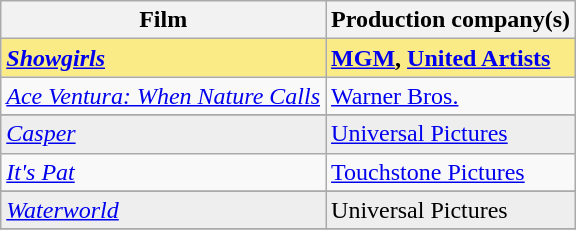<table class="wikitable">
<tr>
<th>Film</th>
<th>Production company(s)</th>
</tr>
<tr style="background:#FAEB86">
<td><strong><em><a href='#'>Showgirls</a></em></strong></td>
<td><strong><a href='#'>MGM</a>, <a href='#'>United Artists</a></strong></td>
</tr>
<tr>
<td><em><a href='#'>Ace Ventura: When Nature Calls</a></em></td>
<td><a href='#'>Warner Bros.</a></td>
</tr>
<tr>
</tr>
<tr style="background:#eee;">
<td><em><a href='#'>Casper</a></em></td>
<td><a href='#'>Universal Pictures</a></td>
</tr>
<tr>
<td><em><a href='#'>It's Pat</a></em></td>
<td><a href='#'>Touchstone Pictures</a></td>
</tr>
<tr>
</tr>
<tr style="background:#eee;">
<td><em><a href='#'>Waterworld</a></em></td>
<td>Universal Pictures</td>
</tr>
<tr>
</tr>
</table>
